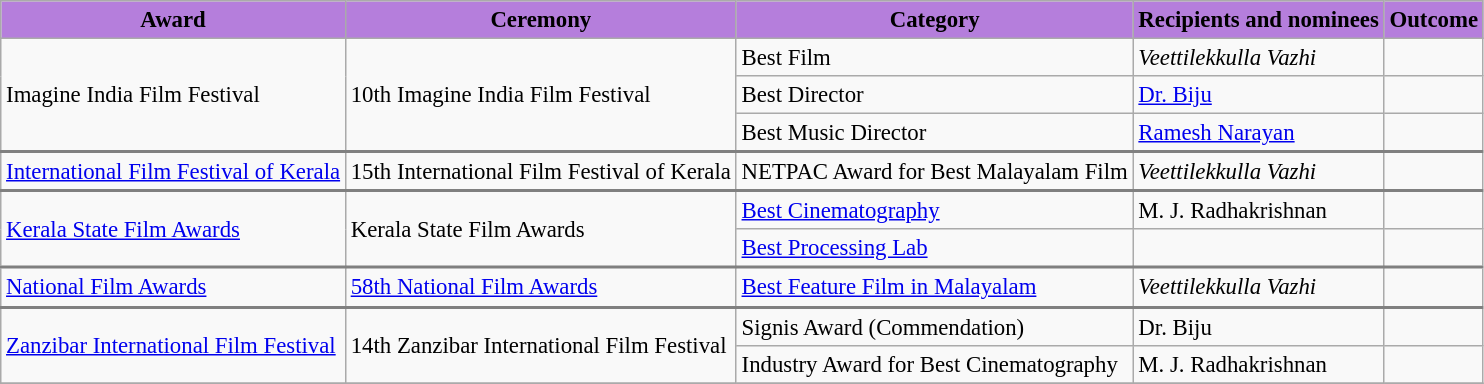<table class="wikitable" style="font-size: 95%;">
<tr align="center">
<th style="background:#B57EDC;">Award</th>
<th style="background:#B57EDC;">Ceremony</th>
<th style="background:#B57EDC;">Category</th>
<th style="background:#B57EDC;">Recipients and nominees</th>
<th style="background:#B57EDC;">Outcome</th>
</tr>
<tr>
<td rowspan="3">Imagine India Film Festival</td>
<td rowspan="3">10th Imagine India Film Festival<br></td>
<td>Best Film</td>
<td><em>Veettilekkulla Vazhi</em></td>
<td></td>
</tr>
<tr>
<td>Best Director</td>
<td><a href='#'>Dr. Biju</a></td>
<td></td>
</tr>
<tr>
<td>Best Music Director</td>
<td><a href='#'>Ramesh Narayan</a></td>
<td></td>
</tr>
<tr style="border-top:2px solid gray;">
<td rowspan="1"><a href='#'>International Film Festival of Kerala</a></td>
<td rowspan="1">15th International Film Festival of Kerala<br></td>
<td>NETPAC Award for Best Malayalam Film</td>
<td><em>Veettilekkulla Vazhi</em></td>
<td></td>
</tr>
<tr style="border-top:2px solid gray;">
<td rowspan="2"><a href='#'>Kerala State Film Awards</a></td>
<td rowspan="2">Kerala State Film Awards<br></td>
<td><a href='#'>Best Cinematography</a></td>
<td>M. J. Radhakrishnan</td>
<td></td>
</tr>
<tr>
<td><a href='#'>Best Processing Lab</a></td>
<td></td>
<td></td>
</tr>
<tr style="border-top:2px solid gray;">
<td rowspan="1"><a href='#'>National Film Awards</a></td>
<td rowspan="1"><a href='#'>58th National Film Awards</a><br></td>
<td><a href='#'>Best Feature Film in Malayalam</a></td>
<td><em>Veettilekkulla Vazhi</em></td>
<td></td>
</tr>
<tr style="border-top:2px solid gray;">
<td rowspan="2"><a href='#'>Zanzibar International Film Festival</a></td>
<td rowspan="2">14th Zanzibar International Film Festival<br></td>
<td>Signis Award (Commendation)</td>
<td>Dr. Biju</td>
<td></td>
</tr>
<tr>
<td>Industry Award for Best Cinematography</td>
<td>M. J. Radhakrishnan</td>
<td></td>
</tr>
<tr>
</tr>
</table>
